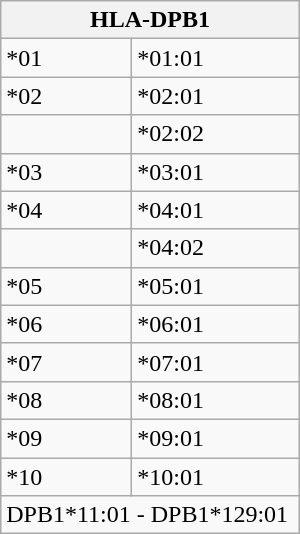<table class="wikitable" width="200">
<tr>
<th colspan="2" align="center">HLA-DPB1</th>
</tr>
<tr>
<td width="80">*01</td>
<td>*01:01</td>
</tr>
<tr>
<td>*02</td>
<td>*02:01</td>
</tr>
<tr>
<td></td>
<td>*02:02</td>
</tr>
<tr>
<td>*03</td>
<td>*03:01</td>
</tr>
<tr>
<td>*04</td>
<td>*04:01</td>
</tr>
<tr>
<td></td>
<td>*04:02</td>
</tr>
<tr>
<td>*05</td>
<td>*05:01</td>
</tr>
<tr>
<td>*06</td>
<td>*06:01</td>
</tr>
<tr>
<td>*07</td>
<td>*07:01</td>
</tr>
<tr>
<td>*08</td>
<td>*08:01</td>
</tr>
<tr>
<td>*09</td>
<td>*09:01</td>
</tr>
<tr>
<td>*10</td>
<td>*10:01</td>
</tr>
<tr>
<td colspan="2">DPB1*11:01 - DPB1*129:01 <br></td>
</tr>
</table>
